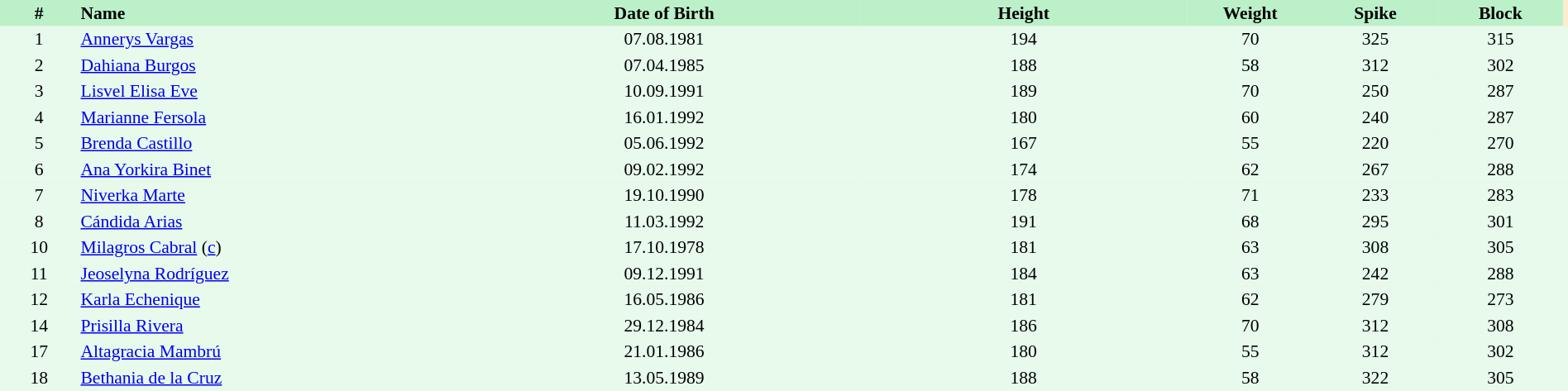<table border=0 cellpadding=2 cellspacing=0  |- bgcolor=#FFECCE style="text-align:center; font-size:90%;" width=100%>
<tr bgcolor=#BBF0C9>
<th width=5%>#</th>
<th width=25% align=left>Name</th>
<th width=25%>Date of Birth</th>
<th width=21%>Height</th>
<th width=8%>Weight</th>
<th width=8%>Spike</th>
<th width=8%>Block</th>
</tr>
<tr bgcolor=#E7FAEC>
<td>1</td>
<td align=left><a href='#'>Annerys Vargas</a></td>
<td>07.08.1981</td>
<td>194</td>
<td>70</td>
<td>325</td>
<td>315</td>
<td></td>
</tr>
<tr bgcolor=#E7FAEC>
<td>2</td>
<td align=left><a href='#'>Dahiana Burgos</a></td>
<td>07.04.1985</td>
<td>188</td>
<td>58</td>
<td>312</td>
<td>302</td>
<td></td>
</tr>
<tr bgcolor=#E7FAEC>
<td>3</td>
<td align=left><a href='#'>Lisvel Elisa Eve</a></td>
<td>10.09.1991</td>
<td>189</td>
<td>70</td>
<td>250</td>
<td>287</td>
<td></td>
</tr>
<tr bgcolor=#E7FAEC>
<td>4</td>
<td align=left><a href='#'>Marianne Fersola</a></td>
<td>16.01.1992</td>
<td>180</td>
<td>60</td>
<td>240</td>
<td>287</td>
<td></td>
</tr>
<tr bgcolor=#E7FAEC>
<td>5</td>
<td align=left><a href='#'>Brenda Castillo</a></td>
<td>05.06.1992</td>
<td>167</td>
<td>55</td>
<td>220</td>
<td>270</td>
<td></td>
</tr>
<tr bgcolor=#E7FAEC>
<td>6</td>
<td align=left><a href='#'>Ana Yorkira Binet</a></td>
<td>09.02.1992</td>
<td>174</td>
<td>62</td>
<td>267</td>
<td>288</td>
<td></td>
</tr>
<tr bgcolor=#E7FAEC>
<td>7</td>
<td align=left><a href='#'>Niverka Marte</a></td>
<td>19.10.1990</td>
<td>178</td>
<td>71</td>
<td>233</td>
<td>283</td>
<td></td>
</tr>
<tr bgcolor=#E7FAEC>
<td>8</td>
<td align=left><a href='#'>Cándida Arias</a></td>
<td>11.03.1992</td>
<td>191</td>
<td>68</td>
<td>295</td>
<td>301</td>
<td></td>
</tr>
<tr bgcolor=#E7FAEC>
<td>10</td>
<td align=left><a href='#'>Milagros Cabral</a> (<a href='#'>c</a>)</td>
<td>17.10.1978</td>
<td>181</td>
<td>63</td>
<td>308</td>
<td>305</td>
<td></td>
</tr>
<tr bgcolor=#E7FAEC>
<td>11</td>
<td align=left><a href='#'>Jeoselyna Rodríguez</a></td>
<td>09.12.1991</td>
<td>184</td>
<td>63</td>
<td>242</td>
<td>288</td>
<td></td>
</tr>
<tr bgcolor=#E7FAEC>
<td>12</td>
<td align=left><a href='#'>Karla Echenique</a></td>
<td>16.05.1986</td>
<td>181</td>
<td>62</td>
<td>279</td>
<td>273</td>
<td></td>
</tr>
<tr bgcolor=#E7FAEC>
<td>14</td>
<td align=left><a href='#'>Prisilla Rivera</a></td>
<td>29.12.1984</td>
<td>186</td>
<td>70</td>
<td>312</td>
<td>308</td>
<td></td>
</tr>
<tr bgcolor=#E7FAEC>
<td>17</td>
<td align=left><a href='#'>Altagracia Mambrú</a></td>
<td>21.01.1986</td>
<td>180</td>
<td>55</td>
<td>312</td>
<td>302</td>
<td></td>
</tr>
<tr bgcolor=#E7FAEC>
<td>18</td>
<td align=left><a href='#'>Bethania de la Cruz</a></td>
<td>13.05.1989</td>
<td>188</td>
<td>58</td>
<td>322</td>
<td>305</td>
<td></td>
</tr>
</table>
